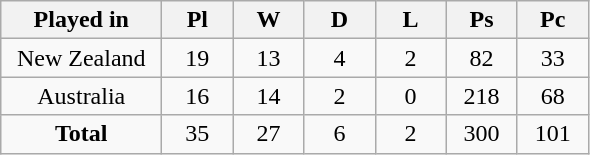<table class="wikitable" style="text-align:center">
<tr>
<th width=100px>Played in</th>
<th width=40px>Pl</th>
<th width=40px>W</th>
<th width=40px>D</th>
<th width=40px>L</th>
<th width=40px>Ps</th>
<th width=40px>Pc</th>
</tr>
<tr>
<td>New Zealand</td>
<td>19</td>
<td>13</td>
<td>4</td>
<td>2</td>
<td>82</td>
<td>33</td>
</tr>
<tr>
<td>Australia</td>
<td>16</td>
<td>14</td>
<td>2</td>
<td>0</td>
<td>218</td>
<td>68</td>
</tr>
<tr>
<td><strong>Total</strong></td>
<td>35</td>
<td>27</td>
<td>6</td>
<td>2</td>
<td>300</td>
<td>101</td>
</tr>
</table>
